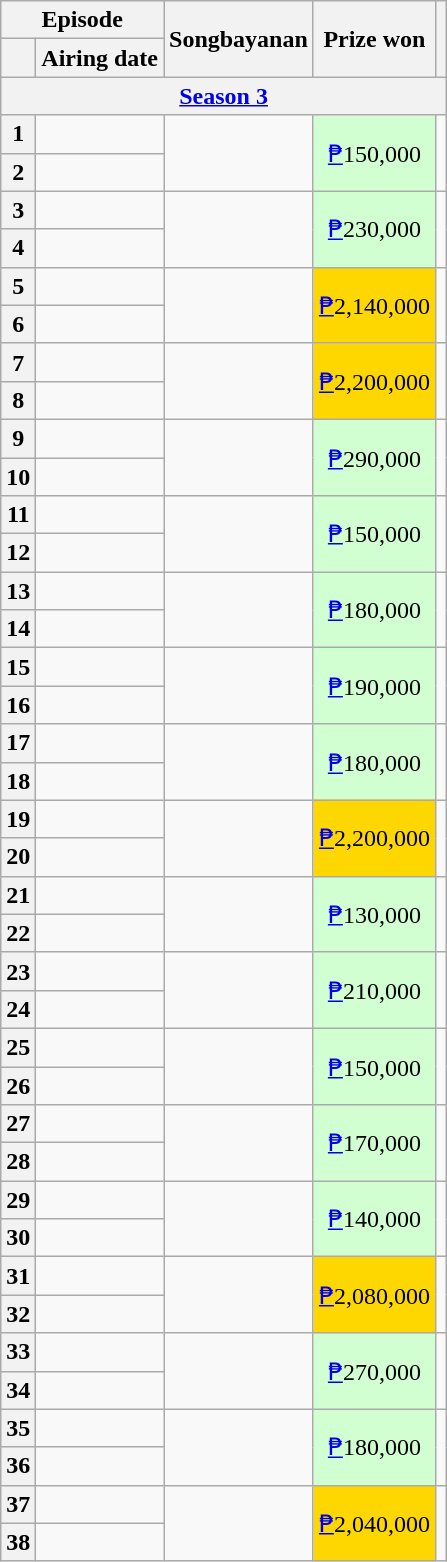<table class="wikitable plainrowheaders col3left" style="text-align: center">
<tr>
<th colspan=2>Episode</th>
<th rowspan=2>Songbayanan</th>
<th rowspan=2>Prize won</th>
<th rowspan=2></th>
</tr>
<tr>
<th></th>
<th>Airing date</th>
</tr>
<tr>
<th colspan="5"><a href='#'>Season 3</a></th>
</tr>
<tr>
<th>1</th>
<td></td>
<td rowspan=2></td>
<td rowspan=2 bgcolor=D2FFD2><a href='#'>₱</a>150,000</td>
<td rowspan=2></td>
</tr>
<tr>
<th>2</th>
<td></td>
</tr>
<tr>
<th>3</th>
<td></td>
<td rowspan=2></td>
<td rowspan=2 bgcolor=D2FFD2><a href='#'>₱</a>230,000</td>
<td rowspan=2></td>
</tr>
<tr>
<th>4</th>
<td></td>
</tr>
<tr>
<th>5</th>
<td></td>
<td rowspan=2></td>
<td rowspan=2 bgcolor=gold><a href='#'>₱</a>2,140,000</td>
<td rowspan=2></td>
</tr>
<tr>
<th>6</th>
<td></td>
</tr>
<tr>
<th>7</th>
<td></td>
<td rowspan=2></td>
<td rowspan=2 bgcolor=gold><a href='#'>₱</a>2,200,000</td>
<td rowspan=2></td>
</tr>
<tr>
<th>8</th>
<td></td>
</tr>
<tr>
<th>9</th>
<td></td>
<td rowspan=2></td>
<td rowspan=2 bgcolor=D2FFD2><a href='#'>₱</a>290,000</td>
<td rowspan=2></td>
</tr>
<tr>
<th>10</th>
<td></td>
</tr>
<tr>
<th>11</th>
<td></td>
<td rowspan=2></td>
<td rowspan=2 bgcolor=D2FFD2><a href='#'>₱</a>150,000</td>
<td rowspan=2></td>
</tr>
<tr>
<th>12</th>
<td></td>
</tr>
<tr>
<th>13</th>
<td></td>
<td rowspan=2></td>
<td rowspan=2 bgcolor=D2FFD2><a href='#'>₱</a>180,000</td>
<td rowspan=2></td>
</tr>
<tr>
<th>14</th>
<td></td>
</tr>
<tr>
<th>15</th>
<td></td>
<td rowspan=2></td>
<td rowspan=2 bgcolor=D2FFD2><a href='#'>₱</a>190,000</td>
<td rowspan=2></td>
</tr>
<tr>
<th>16</th>
<td></td>
</tr>
<tr>
<th>17</th>
<td></td>
<td rowspan=2></td>
<td rowspan=2 bgcolor=D2FFD2><a href='#'>₱</a>180,000</td>
<td rowspan=2></td>
</tr>
<tr>
<th>18</th>
<td></td>
</tr>
<tr>
<th>19</th>
<td></td>
<td rowspan=2></td>
<td rowspan=2 bgcolor=gold><a href='#'>₱</a>2,200,000</td>
<td rowspan=2></td>
</tr>
<tr>
<th>20</th>
<td></td>
</tr>
<tr>
<th>21</th>
<td></td>
<td rowspan=2></td>
<td rowspan=2 bgcolor=D2FFD2><a href='#'>₱</a>130,000</td>
<td rowspan=2></td>
</tr>
<tr>
<th>22</th>
<td></td>
</tr>
<tr>
<th>23</th>
<td></td>
<td rowspan=2></td>
<td rowspan=2 bgcolor=D2FFD2><a href='#'>₱</a>210,000</td>
<td rowspan=2></td>
</tr>
<tr>
<th>24</th>
<td></td>
</tr>
<tr>
<th>25</th>
<td></td>
<td rowspan=2></td>
<td rowspan=2 bgcolor=D2FFD2><a href='#'>₱</a>150,000</td>
<td rowspan=2></td>
</tr>
<tr>
<th>26</th>
<td></td>
</tr>
<tr>
<th>27</th>
<td></td>
<td rowspan=2></td>
<td rowspan=2 bgcolor=D2FFD2><a href='#'>₱</a>170,000</td>
<td rowspan=2></td>
</tr>
<tr>
<th>28</th>
<td></td>
</tr>
<tr>
<th>29</th>
<td></td>
<td rowspan=2></td>
<td rowspan=2 bgcolor=D2FFD2><a href='#'>₱</a>140,000</td>
<td rowspan=2></td>
</tr>
<tr>
<th>30</th>
<td></td>
</tr>
<tr>
<th>31</th>
<td></td>
<td rowspan=2></td>
<td rowspan=2 bgcolor=gold><a href='#'>₱</a>2,080,000</td>
<td rowspan=2></td>
</tr>
<tr>
<th>32</th>
<td></td>
</tr>
<tr>
<th>33</th>
<td></td>
<td rowspan=2></td>
<td rowspan=2 bgcolor=D2FFD2><a href='#'>₱</a>270,000</td>
<td rowspan=2></td>
</tr>
<tr>
<th>34</th>
<td></td>
</tr>
<tr>
<th>35</th>
<td></td>
<td rowspan=2></td>
<td rowspan=2 bgcolor=D2FFD2><a href='#'>₱</a>180,000</td>
<td rowspan=2></td>
</tr>
<tr>
<th>36</th>
<td></td>
</tr>
<tr>
<th>37</th>
<td></td>
<td rowspan=2></td>
<td rowspan=2 bgcolor=gold><a href='#'>₱</a>2,040,000</td>
<td rowspan=2></td>
</tr>
<tr>
<th>38</th>
<td></td>
</tr>
</table>
